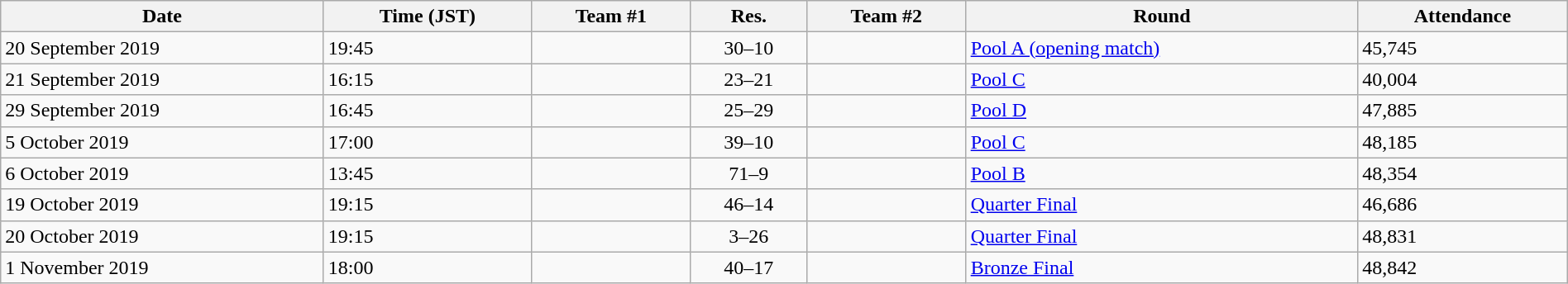<table class="wikitable" style="text-align: left;" width="100%">
<tr>
<th>Date</th>
<th>Time (JST)</th>
<th>Team #1</th>
<th>Res.</th>
<th>Team #2</th>
<th>Round</th>
<th>Attendance</th>
</tr>
<tr>
<td>20 September 2019</td>
<td>19:45</td>
<td></td>
<td style="text-align:center;">30–10</td>
<td></td>
<td><a href='#'>Pool A (opening match)</a></td>
<td>45,745</td>
</tr>
<tr>
<td>21 September 2019</td>
<td>16:15</td>
<td></td>
<td style="text-align:center;">23–21</td>
<td></td>
<td><a href='#'>Pool C</a></td>
<td>40,004</td>
</tr>
<tr>
<td>29 September 2019</td>
<td>16:45</td>
<td></td>
<td style="text-align:center;">25–29</td>
<td></td>
<td><a href='#'>Pool D</a></td>
<td>47,885</td>
</tr>
<tr>
<td>5 October 2019</td>
<td>17:00</td>
<td></td>
<td style="text-align:center;">39–10</td>
<td></td>
<td><a href='#'>Pool C</a></td>
<td>48,185</td>
</tr>
<tr>
<td>6 October 2019</td>
<td>13:45</td>
<td></td>
<td style="text-align:center;">71–9</td>
<td></td>
<td><a href='#'>Pool B</a></td>
<td>48,354</td>
</tr>
<tr>
<td>19 October 2019</td>
<td>19:15</td>
<td></td>
<td style="text-align:center;">46–14</td>
<td></td>
<td><a href='#'>Quarter Final</a></td>
<td>46,686</td>
</tr>
<tr>
<td>20 October 2019</td>
<td>19:15</td>
<td></td>
<td style="text-align:center;">3–26</td>
<td></td>
<td><a href='#'>Quarter Final</a></td>
<td>48,831</td>
</tr>
<tr>
<td>1 November 2019</td>
<td>18:00</td>
<td></td>
<td style="text-align:center;">40–17</td>
<td></td>
<td><a href='#'>Bronze Final</a></td>
<td>48,842</td>
</tr>
</table>
